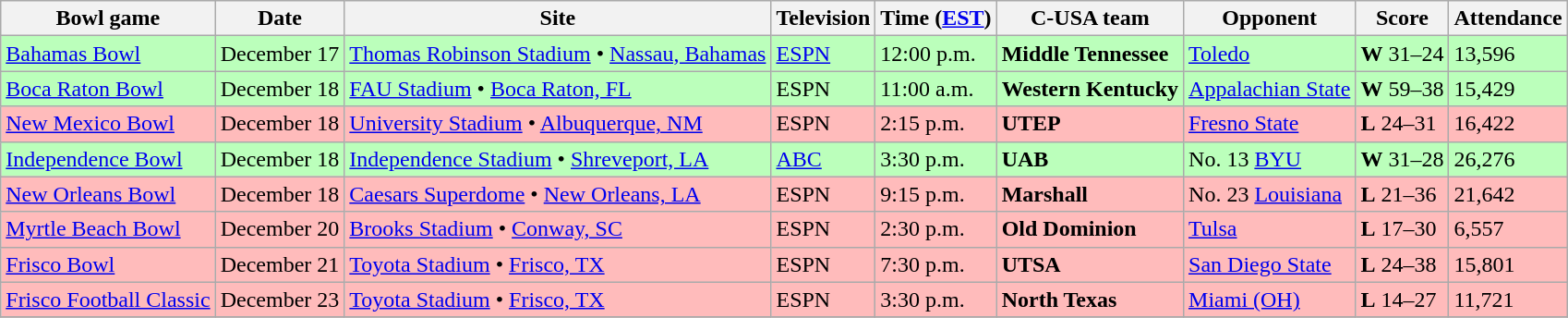<table class="wikitable">
<tr>
<th>Bowl game</th>
<th>Date</th>
<th>Site</th>
<th>Television</th>
<th>Time (<a href='#'>EST</a>)</th>
<th>C-USA team</th>
<th>Opponent</th>
<th>Score</th>
<th>Attendance</th>
</tr>
<tr style="background:#bfb;">
<td><a href='#'>Bahamas Bowl</a></td>
<td>December 17</td>
<td><a href='#'>Thomas Robinson Stadium</a> • <a href='#'>Nassau, Bahamas</a></td>
<td><a href='#'>ESPN</a></td>
<td>12:00 p.m.</td>
<td><strong>Middle Tennessee</strong></td>
<td><a href='#'>Toledo</a></td>
<td><strong>W</strong> 31–24</td>
<td>13,596</td>
</tr>
<tr style="background:#bfb;">
<td><a href='#'>Boca Raton Bowl</a></td>
<td>December 18</td>
<td><a href='#'>FAU Stadium</a> • <a href='#'>Boca Raton, FL</a></td>
<td>ESPN</td>
<td>11:00 a.m.</td>
<td><strong>Western Kentucky</strong></td>
<td><a href='#'>Appalachian State</a></td>
<td><strong>W</strong> 59–38</td>
<td>15,429</td>
</tr>
<tr style="background:#fbb;">
<td><a href='#'>New Mexico Bowl</a></td>
<td>December 18</td>
<td><a href='#'>University Stadium</a> • <a href='#'>Albuquerque, NM</a></td>
<td>ESPN</td>
<td>2:15 p.m.</td>
<td><strong>UTEP</strong></td>
<td><a href='#'>Fresno State</a></td>
<td><strong>L</strong> 24–31</td>
<td>16,422</td>
</tr>
<tr style="background:#bfb;">
<td><a href='#'>Independence Bowl</a></td>
<td>December 18</td>
<td><a href='#'>Independence Stadium</a> • <a href='#'>Shreveport, LA</a></td>
<td><a href='#'>ABC</a></td>
<td>3:30 p.m.</td>
<td><strong>UAB</strong></td>
<td>No. 13 <a href='#'>BYU</a></td>
<td><strong>W</strong> 31–28</td>
<td>26,276</td>
</tr>
<tr style="background:#fbb;">
<td><a href='#'>New Orleans Bowl</a></td>
<td>December 18</td>
<td><a href='#'>Caesars Superdome</a> • <a href='#'>New Orleans, LA</a></td>
<td>ESPN</td>
<td>9:15 p.m.</td>
<td><strong>Marshall</strong></td>
<td>No. 23 <a href='#'>Louisiana</a></td>
<td><strong>L</strong> 21–36</td>
<td>21,642</td>
</tr>
<tr style="background:#fbb;">
<td><a href='#'>Myrtle Beach Bowl</a></td>
<td>December 20</td>
<td><a href='#'>Brooks Stadium</a> • <a href='#'>Conway, SC</a></td>
<td>ESPN</td>
<td>2:30 p.m.</td>
<td><strong>Old Dominion</strong></td>
<td><a href='#'>Tulsa</a></td>
<td><strong>L</strong> 17–30</td>
<td>6,557</td>
</tr>
<tr style="background:#fbb;">
<td><a href='#'>Frisco Bowl</a></td>
<td>December 21</td>
<td><a href='#'>Toyota Stadium</a> • <a href='#'>Frisco, TX</a></td>
<td>ESPN</td>
<td>7:30 p.m.</td>
<td><strong>UTSA</strong></td>
<td><a href='#'>San Diego State</a></td>
<td><strong>L</strong> 24–38</td>
<td>15,801</td>
</tr>
<tr style="background:#fbb;">
<td><a href='#'>Frisco Football Classic</a></td>
<td>December 23</td>
<td><a href='#'>Toyota Stadium</a> • <a href='#'>Frisco, TX</a></td>
<td>ESPN</td>
<td>3:30 p.m.</td>
<td><strong>North Texas</strong></td>
<td><a href='#'>Miami (OH)</a></td>
<td><strong>L</strong> 14–27</td>
<td>11,721</td>
</tr>
<tr>
</tr>
</table>
